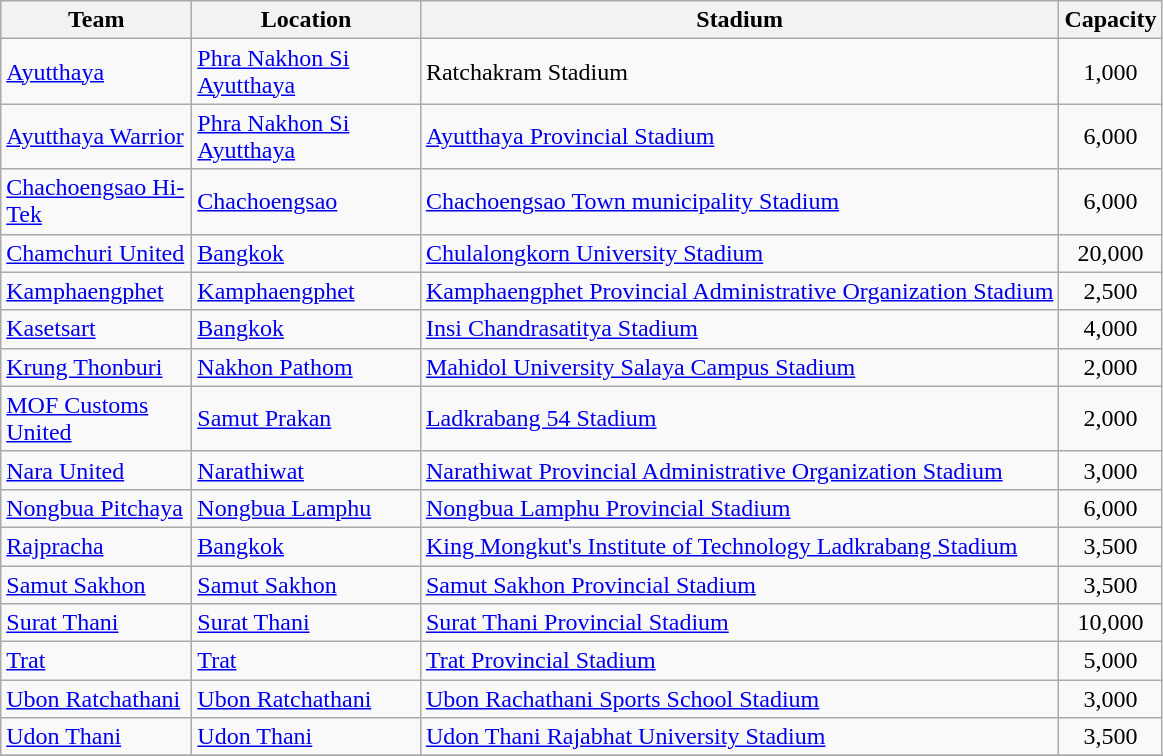<table class="wikitable sortable">
<tr>
<th width="120">Team</th>
<th width="145">Location</th>
<th>Stadium</th>
<th>Capacity</th>
</tr>
<tr>
<td><a href='#'>Ayutthaya</a></td>
<td><a href='#'>Phra Nakhon Si Ayutthaya</a></td>
<td>Ratchakram Stadium</td>
<td align="center">1,000</td>
</tr>
<tr>
<td><a href='#'>Ayutthaya Warrior</a></td>
<td><a href='#'>Phra Nakhon Si Ayutthaya</a></td>
<td><a href='#'>Ayutthaya Provincial Stadium</a></td>
<td align="center">6,000</td>
</tr>
<tr>
<td><a href='#'>Chachoengsao Hi-Tek</a></td>
<td><a href='#'>Chachoengsao</a></td>
<td><a href='#'>Chachoengsao Town municipality Stadium</a></td>
<td align="center">6,000</td>
</tr>
<tr>
<td><a href='#'>Chamchuri United</a></td>
<td><a href='#'>Bangkok</a></td>
<td><a href='#'>Chulalongkorn University Stadium</a></td>
<td align="center">20,000</td>
</tr>
<tr>
<td><a href='#'>Kamphaengphet</a></td>
<td><a href='#'>Kamphaengphet</a></td>
<td><a href='#'>Kamphaengphet Provincial Administrative Organization Stadium</a></td>
<td align="center">2,500</td>
</tr>
<tr>
<td><a href='#'>Kasetsart</a></td>
<td><a href='#'>Bangkok</a></td>
<td><a href='#'>Insi Chandrasatitya Stadium</a></td>
<td align="center">4,000</td>
</tr>
<tr>
<td><a href='#'>Krung Thonburi</a></td>
<td><a href='#'>Nakhon Pathom</a></td>
<td><a href='#'>Mahidol University Salaya Campus Stadium</a></td>
<td align="center">2,000</td>
</tr>
<tr>
<td><a href='#'>MOF Customs United</a></td>
<td><a href='#'>Samut Prakan</a></td>
<td><a href='#'>Ladkrabang 54 Stadium</a></td>
<td align="center">2,000</td>
</tr>
<tr>
<td><a href='#'>Nara United</a></td>
<td><a href='#'>Narathiwat</a></td>
<td><a href='#'>Narathiwat Provincial Administrative Organization Stadium</a></td>
<td align="center">3,000</td>
</tr>
<tr>
<td><a href='#'>Nongbua Pitchaya</a></td>
<td><a href='#'>Nongbua Lamphu</a></td>
<td><a href='#'>Nongbua Lamphu Provincial Stadium</a></td>
<td align="center">6,000</td>
</tr>
<tr>
<td><a href='#'>Rajpracha</a></td>
<td><a href='#'>Bangkok</a></td>
<td><a href='#'>King Mongkut's Institute of Technology Ladkrabang Stadium</a></td>
<td align="center">3,500</td>
</tr>
<tr>
<td><a href='#'>Samut Sakhon</a></td>
<td><a href='#'>Samut Sakhon</a></td>
<td><a href='#'>Samut Sakhon Provincial Stadium</a></td>
<td align="center">3,500</td>
</tr>
<tr>
<td><a href='#'>Surat Thani</a></td>
<td><a href='#'>Surat Thani</a></td>
<td><a href='#'>Surat Thani Provincial Stadium</a></td>
<td align="center">10,000</td>
</tr>
<tr>
<td><a href='#'>Trat</a></td>
<td><a href='#'>Trat</a></td>
<td><a href='#'>Trat Provincial Stadium</a></td>
<td align="center">5,000</td>
</tr>
<tr>
<td><a href='#'>Ubon Ratchathani</a></td>
<td><a href='#'>Ubon Ratchathani</a></td>
<td><a href='#'>Ubon Rachathani Sports School Stadium</a></td>
<td align="center">3,000</td>
</tr>
<tr>
<td><a href='#'>Udon Thani</a></td>
<td><a href='#'>Udon Thani</a></td>
<td><a href='#'>Udon Thani Rajabhat University Stadium</a></td>
<td align="center">3,500</td>
</tr>
<tr>
</tr>
</table>
